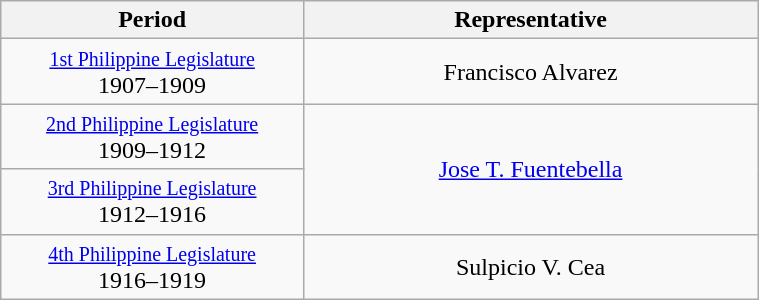<table class="wikitable" style="text-align:center; width:40%;">
<tr>
<th width=40%>Period</th>
<th>Representative</th>
</tr>
<tr>
<td><small><a href='#'>1st Philippine Legislature</a></small><br>1907–1909</td>
<td>Francisco Alvarez</td>
</tr>
<tr>
<td><small><a href='#'>2nd Philippine Legislature</a></small><br>1909–1912</td>
<td rowspan=2><a href='#'>Jose T. Fuentebella</a></td>
</tr>
<tr>
<td><small><a href='#'>3rd Philippine Legislature</a></small><br>1912–1916</td>
</tr>
<tr>
<td><small><a href='#'>4th Philippine Legislature</a></small><br>1916–1919</td>
<td>Sulpicio V. Cea</td>
</tr>
</table>
